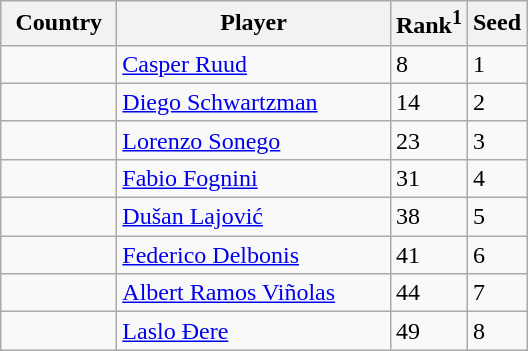<table class="sortable wikitable">
<tr>
<th width=70>Country</th>
<th width=175>Player</th>
<th>Rank<sup>1</sup></th>
<th>Seed</th>
</tr>
<tr>
<td></td>
<td><a href='#'>Casper Ruud</a></td>
<td>8</td>
<td>1</td>
</tr>
<tr>
<td></td>
<td><a href='#'>Diego Schwartzman</a></td>
<td>14</td>
<td>2</td>
</tr>
<tr>
<td></td>
<td><a href='#'>Lorenzo Sonego</a></td>
<td>23</td>
<td>3</td>
</tr>
<tr>
<td></td>
<td><a href='#'>Fabio Fognini</a></td>
<td>31</td>
<td>4</td>
</tr>
<tr>
<td></td>
<td><a href='#'>Dušan Lajović</a></td>
<td>38</td>
<td>5</td>
</tr>
<tr>
<td></td>
<td><a href='#'>Federico Delbonis</a></td>
<td>41</td>
<td>6</td>
</tr>
<tr>
<td></td>
<td><a href='#'>Albert Ramos Viñolas</a></td>
<td>44</td>
<td>7</td>
</tr>
<tr>
<td></td>
<td><a href='#'>Laslo Đere</a></td>
<td>49</td>
<td>8</td>
</tr>
</table>
